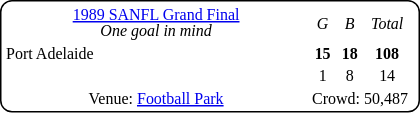<table style="margin-right:4px; margin-top:8px; float:right; border:1px #000 solid; border-radius:8px; background:#fff; font-family:Verdana; font-size:8pt; text-align:center;">
<tr>
<td width=200><a href='#'>1989 SANFL Grand Final</a><br><em>One goal in mind</em></td>
<td><em>G</em></td>
<td><em>B</em></td>
<td><em>Total</em></td>
</tr>
<tr>
<td style="text-align:left">Port Adelaide</td>
<td><strong>15</strong></td>
<td><strong>18</strong></td>
<td><strong>108</strong></td>
</tr>
<tr>
<td style="text-align:left"></td>
<td>1</td>
<td>8</td>
<td>14</td>
</tr>
<tr>
<td>Venue: <a href='#'>Football Park</a></td>
<td colspan=3>Crowd: 50,487</td>
<td colspan=3></td>
</tr>
</table>
